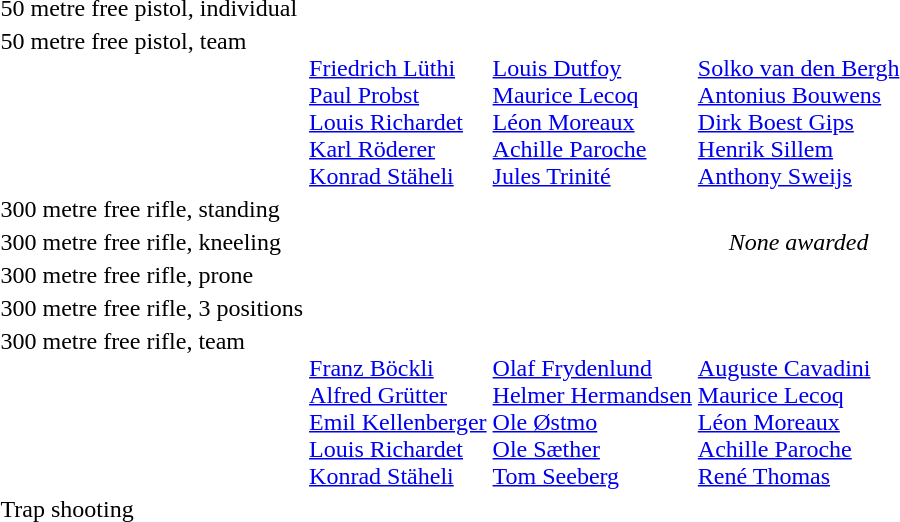<table>
<tr valign="top">
<td>50 metre free pistol, individual<br></td>
<td></td>
<td></td>
<td></td>
</tr>
<tr valign="top">
<td>50 metre free pistol, team<br></td>
<td><br><a href='#'>Friedrich Lüthi</a><br><a href='#'>Paul Probst</a><br><a href='#'>Louis Richardet</a><br><a href='#'>Karl Röderer</a><br><a href='#'>Konrad Stäheli</a></td>
<td><br><a href='#'>Louis Dutfoy</a><br><a href='#'>Maurice Lecoq</a><br> <a href='#'>Léon Moreaux</a><br><a href='#'>Achille Paroche</a><br><a href='#'>Jules Trinité</a></td>
<td><br><a href='#'>Solko van den Bergh</a><br><a href='#'>Antonius Bouwens</a><br><a href='#'>Dirk Boest Gips</a><br><a href='#'>Henrik Sillem</a><br><a href='#'>Anthony Sweijs</a></td>
</tr>
<tr valign="top">
<td>300 metre free rifle, standing<br></td>
<td></td>
<td></td>
<td></td>
</tr>
<tr valign="top">
<td>300 metre free rifle, kneeling<br></td>
<td></td>
<td><br></td>
<td align=center><em>None awarded</em></td>
</tr>
<tr valign="top">
<td>300 metre free rifle, prone<br></td>
<td></td>
<td></td>
<td></td>
</tr>
<tr valign="top">
<td>300 metre free rifle, 3 positions<br></td>
<td></td>
<td></td>
<td><br></td>
</tr>
<tr valign="top">
<td>300 metre free rifle, team<br></td>
<td><br><a href='#'>Franz Böckli</a><br><a href='#'>Alfred Grütter</a><br><a href='#'>Emil Kellenberger</a><br><a href='#'>Louis Richardet</a><br><a href='#'>Konrad Stäheli</a></td>
<td><br><a href='#'>Olaf Frydenlund</a><br><a href='#'>Helmer Hermandsen</a><br><a href='#'>Ole Østmo</a><br><a href='#'>Ole Sæther</a><br><a href='#'>Tom Seeberg</a></td>
<td><br><a href='#'>Auguste Cavadini</a><br><a href='#'>Maurice Lecoq</a><br><a href='#'>Léon Moreaux</a><br><a href='#'>Achille Paroche</a><br><a href='#'>René Thomas</a></td>
</tr>
<tr valign="top">
<td>Trap shooting<br></td>
<td></td>
<td></td>
<td></td>
</tr>
</table>
